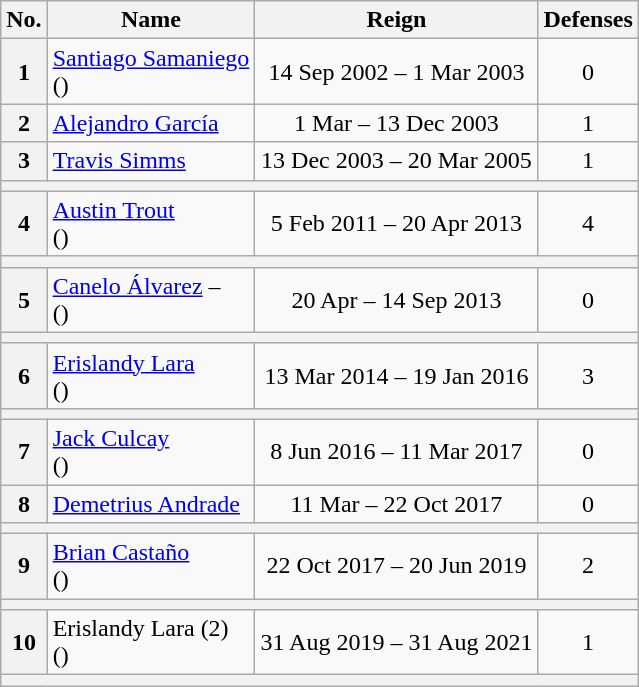<table class="wikitable sortable" style="text-align: center">
<tr>
<th>No.</th>
<th>Name</th>
<th>Reign</th>
<th>Defenses</th>
</tr>
<tr align=center>
<th>1</th>
<td align=left><a href='#'>Santiago Samaniego</a><br>()</td>
<td>14 Sep 2002 – 1 Mar 2003</td>
<td>0</td>
</tr>
<tr align=center>
<th>2</th>
<td align=left><a href='#'>Alejandro García</a></td>
<td>1 Mar – 13 Dec 2003</td>
<td>1</td>
</tr>
<tr align=center>
<th>3</th>
<td align=left><a href='#'>Travis Simms</a></td>
<td>13 Dec 2003 – 20 Mar 2005</td>
<td>1</td>
</tr>
<tr align=center>
<th colspan="4"></th>
</tr>
<tr align=center>
<th>4</th>
<td align=left><a href='#'>Austin Trout</a><br>()</td>
<td>5 Feb 2011 – 20 Apr 2013</td>
<td>4</td>
</tr>
<tr align=center>
<th colspan="4"></th>
</tr>
<tr align=center>
<th>5</th>
<td align=left><a href='#'>Canelo Álvarez</a> – <br>()</td>
<td>20 Apr – 14 Sep 2013</td>
<td>0</td>
</tr>
<tr align=center>
<th colspan="4"></th>
</tr>
<tr align=center>
<th>6</th>
<td align=left><a href='#'>Erislandy Lara</a><br>()</td>
<td>13 Mar 2014 – 19 Jan 2016</td>
<td>3</td>
</tr>
<tr align=center>
<th colspan=4></th>
</tr>
<tr align=center>
<th>7</th>
<td align=left><a href='#'>Jack Culcay</a><br>()</td>
<td>8 Jun 2016 – 11 Mar 2017</td>
<td>0</td>
</tr>
<tr align=center>
<th>8</th>
<td align=left><a href='#'>Demetrius Andrade</a></td>
<td>11 Mar – 22 Oct 2017</td>
<td>0</td>
</tr>
<tr align=center>
<th colspan=4></th>
</tr>
<tr align=center>
<th>9</th>
<td align=left><a href='#'>Brian Castaño</a><br>()</td>
<td>22 Oct 2017 – 20 Jun 2019</td>
<td>2</td>
</tr>
<tr align=center>
<th colspan="4"></th>
</tr>
<tr align=center>
<th>10</th>
<td align=left>Erislandy Lara (2)<br>()</td>
<td>31 Aug 2019 – 31 Aug 2021</td>
<td>1</td>
</tr>
<tr align=center>
<th colspan=4></th>
</tr>
</table>
